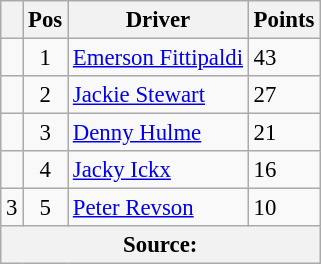<table class="wikitable" style="font-size: 95%;">
<tr>
<th></th>
<th>Pos</th>
<th>Driver</th>
<th>Points</th>
</tr>
<tr>
<td align="left"></td>
<td align="center">1</td>
<td> <a href='#'>Emerson Fittipaldi</a></td>
<td align="left">43</td>
</tr>
<tr>
<td align="left"></td>
<td align="center">2</td>
<td> <a href='#'>Jackie Stewart</a></td>
<td align="left">27</td>
</tr>
<tr>
<td align="left"></td>
<td align="center">3</td>
<td> <a href='#'>Denny Hulme</a></td>
<td align="left">21</td>
</tr>
<tr>
<td align="left"></td>
<td align="center">4</td>
<td> <a href='#'>Jacky Ickx</a></td>
<td align="left">16</td>
</tr>
<tr>
<td align="left"> 3</td>
<td align="center">5</td>
<td> <a href='#'>Peter Revson</a></td>
<td align="left">10</td>
</tr>
<tr>
<th colspan=4>Source:</th>
</tr>
</table>
